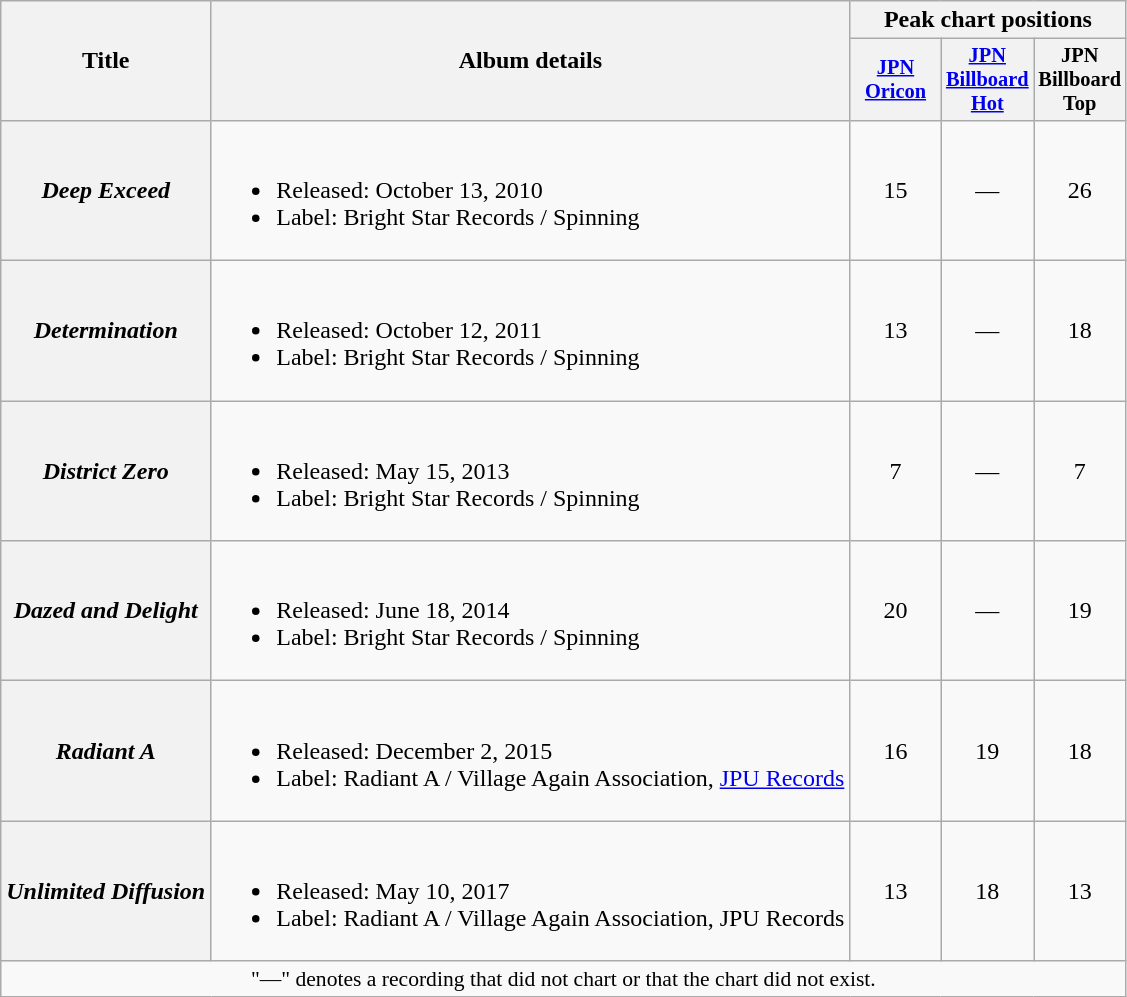<table class="wikitable plainrowheaders">
<tr>
<th scope="col" rowspan="2">Title</th>
<th scope="col" rowspan="2">Album details</th>
<th scope="col" colspan="3">Peak chart positions</th>
</tr>
<tr>
<th scope="col" style="width:4em;font-size:85%"><a href='#'>JPN<br>Oricon</a><br></th>
<th scope="col" style="width:4em;font-size:85%"><a href='#'>JPN<br>Billboard<br>Hot</a><br></th>
<th scope="col" style="width:4em;font-size:85%">JPN<br>Billboard<br>Top<br></th>
</tr>
<tr>
<th scope="row"><em>Deep Exceed</em></th>
<td><br><ul><li>Released: October 13, 2010</li><li>Label: Bright Star Records / Spinning</li></ul></td>
<td align="center">15</td>
<td align="center">—</td>
<td align="center">26</td>
</tr>
<tr>
<th scope="row"><em>Determination</em></th>
<td><br><ul><li>Released: October 12, 2011</li><li>Label: Bright Star Records / Spinning</li></ul></td>
<td align="center">13</td>
<td align="center">—</td>
<td align="center">18</td>
</tr>
<tr>
<th scope="row"><em>District Zero</em></th>
<td><br><ul><li>Released: May 15, 2013</li><li>Label: Bright Star Records / Spinning</li></ul></td>
<td align="center">7</td>
<td align="center">—</td>
<td align="center">7</td>
</tr>
<tr>
<th scope="row"><em>Dazed and Delight</em></th>
<td><br><ul><li>Released: June 18, 2014</li><li>Label: Bright Star Records / Spinning</li></ul></td>
<td align="center">20</td>
<td align="center">—</td>
<td align="center">19</td>
</tr>
<tr>
<th scope="row"><em>Radiant A</em></th>
<td><br><ul><li>Released: December 2, 2015</li><li>Label: Radiant A / Village Again Association, <a href='#'>JPU Records</a></li></ul></td>
<td align="center">16</td>
<td align="center">19</td>
<td align="center">18</td>
</tr>
<tr>
<th scope="row"><em>Unlimited Diffusion</em></th>
<td><br><ul><li>Released: May 10, 2017</li><li>Label: Radiant A / Village Again Association, JPU Records</li></ul></td>
<td align="center">13</td>
<td align="center">18</td>
<td align="center">13</td>
</tr>
<tr>
<td align="center" colspan="5" style="font-size:90%">"—" denotes a recording that did not chart or that the chart did not exist.</td>
</tr>
</table>
